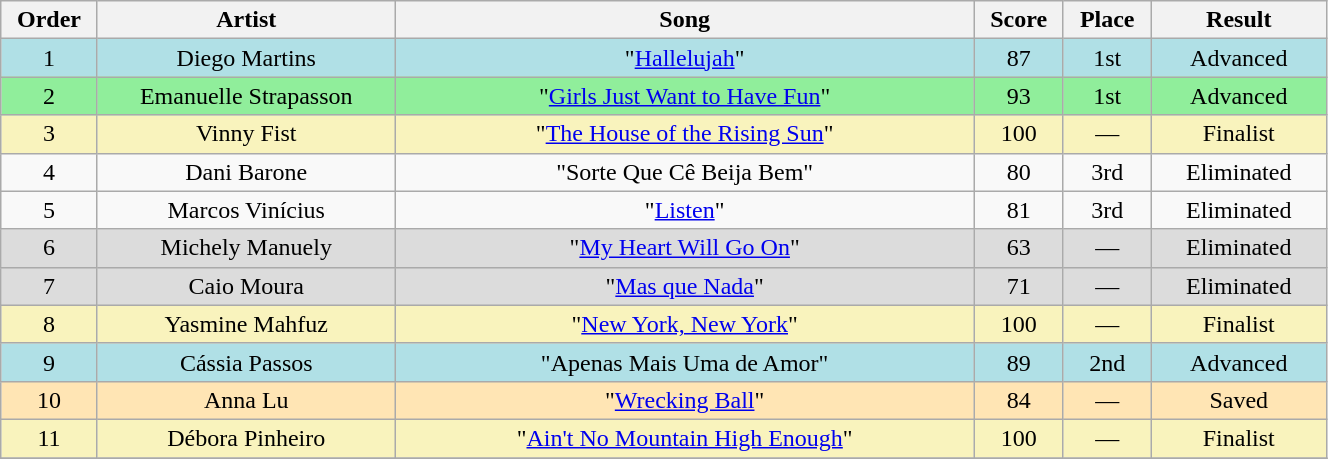<table class="wikitable" style="text-align:center; width:70%;">
<tr>
<th scope="col" width="05%">Order</th>
<th scope="col" width="17%">Artist</th>
<th scope="col" width="33%">Song</th>
<th scope="col" width="05%">Score</th>
<th scope="col" width="05%">Place</th>
<th scope="col" width="10%">Result</th>
</tr>
<tr bgcolor="#b0e0e6">
<td>1</td>
<td>Diego Martins</td>
<td>"<a href='#'>Hallelujah</a>"</td>
<td>87</td>
<td>1st</td>
<td>Advanced</td>
</tr>
<tr bgcolor="#90ee9b">
<td>2</td>
<td>Emanuelle Strapasson</td>
<td>"<a href='#'>Girls Just Want to Have Fun</a>"</td>
<td>93</td>
<td>1st</td>
<td>Advanced</td>
</tr>
<tr bgcolor="#f9f3bd">
<td>3</td>
<td>Vinny Fist</td>
<td>"<a href='#'>The House of the Rising Sun</a>"</td>
<td>100</td>
<td>—</td>
<td>Finalist</td>
</tr>
<tr>
<td>4</td>
<td>Dani Barone</td>
<td>"Sorte Que Cê Beija Bem"</td>
<td>80</td>
<td>3rd</td>
<td>Eliminated</td>
</tr>
<tr>
<td>5</td>
<td>Marcos Vinícius</td>
<td>"<a href='#'>Listen</a>"</td>
<td>81</td>
<td>3rd</td>
<td>Eliminated</td>
</tr>
<tr bgcolor="#dcdcdc">
<td>6</td>
<td>Michely Manuely</td>
<td>"<a href='#'>My Heart Will Go On</a>"</td>
<td>63</td>
<td>—</td>
<td>Eliminated</td>
</tr>
<tr bgcolor="#dcdcdc">
<td>7</td>
<td>Caio Moura</td>
<td>"<a href='#'>Mas que Nada</a>"</td>
<td>71</td>
<td>—</td>
<td>Eliminated</td>
</tr>
<tr bgcolor="#f9f3bd">
<td>8</td>
<td>Yasmine Mahfuz</td>
<td>"<a href='#'>New York, New York</a>"</td>
<td>100</td>
<td>—</td>
<td>Finalist</td>
</tr>
<tr bgcolor="#b0e0e6">
<td>9</td>
<td>Cássia Passos</td>
<td>"Apenas Mais Uma de Amor"</td>
<td>89</td>
<td>2nd</td>
<td>Advanced</td>
</tr>
<tr bgcolor="#ffe5b4">
<td>10</td>
<td>Anna Lu</td>
<td>"<a href='#'>Wrecking Ball</a>"</td>
<td>84</td>
<td>—</td>
<td>Saved</td>
</tr>
<tr bgcolor="#f9f3bd">
<td>11</td>
<td>Débora Pinheiro</td>
<td>"<a href='#'>Ain't No Mountain High Enough</a>"</td>
<td>100</td>
<td>—</td>
<td>Finalist</td>
</tr>
<tr>
</tr>
</table>
